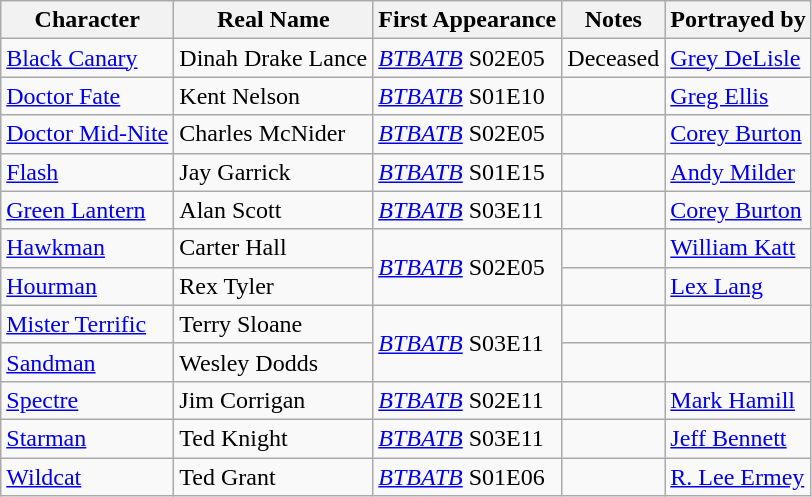<table class="wikitable">
<tr>
<th>Character</th>
<th>Real Name</th>
<th>First Appearance</th>
<th>Notes</th>
<th>Portrayed by</th>
</tr>
<tr>
<td><a href='#'>Black Canary</a></td>
<td>Dinah Drake Lance</td>
<td><a href='#'><em>BTBATB</em></a> S02E05</td>
<td>Deceased</td>
<td><a href='#'>Grey DeLisle</a></td>
</tr>
<tr>
<td><a href='#'>Doctor Fate</a></td>
<td>Kent Nelson</td>
<td><a href='#'><em>BTBATB</em></a> S01E10</td>
<td></td>
<td><a href='#'>Greg Ellis</a></td>
</tr>
<tr>
<td><a href='#'>Doctor Mid-Nite</a></td>
<td>Charles McNider</td>
<td><a href='#'><em>BTBATB</em></a> S02E05</td>
<td></td>
<td><a href='#'>Corey Burton</a></td>
</tr>
<tr>
<td><a href='#'>Flash</a></td>
<td>Jay Garrick</td>
<td><a href='#'><em>BTBATB</em></a> S01E15</td>
<td></td>
<td><a href='#'>Andy Milder</a></td>
</tr>
<tr>
<td><a href='#'>Green Lantern</a></td>
<td>Alan Scott</td>
<td><a href='#'><em>BTBATB</em></a> S03E11</td>
<td></td>
<td><a href='#'>Corey Burton</a></td>
</tr>
<tr>
<td><a href='#'>Hawkman</a></td>
<td>Carter Hall</td>
<td rowspan="2"><a href='#'><em>BTBATB</em></a> S02E05</td>
<td></td>
<td><a href='#'>William Katt</a></td>
</tr>
<tr>
<td><a href='#'>Hourman</a></td>
<td>Rex Tyler</td>
<td></td>
<td><a href='#'>Lex Lang</a></td>
</tr>
<tr>
<td><a href='#'>Mister Terrific</a></td>
<td>Terry Sloane</td>
<td rowspan="2"><a href='#'><em>BTBATB</em></a> S03E11</td>
<td></td>
<td></td>
</tr>
<tr>
<td><a href='#'>Sandman</a></td>
<td>Wesley Dodds</td>
<td></td>
<td></td>
</tr>
<tr>
<td><a href='#'>Spectre</a></td>
<td>Jim Corrigan</td>
<td><a href='#'><em>BTBATB</em></a> S02E11</td>
<td></td>
<td><a href='#'>Mark Hamill</a></td>
</tr>
<tr>
<td><a href='#'>Starman</a></td>
<td>Ted Knight</td>
<td><a href='#'><em>BTBATB</em></a> S03E11</td>
<td></td>
<td><a href='#'>Jeff Bennett</a></td>
</tr>
<tr>
<td><a href='#'>Wildcat</a></td>
<td>Ted Grant</td>
<td><a href='#'><em>BTBATB</em></a> S01E06</td>
<td></td>
<td><a href='#'>R. Lee Ermey</a></td>
</tr>
</table>
